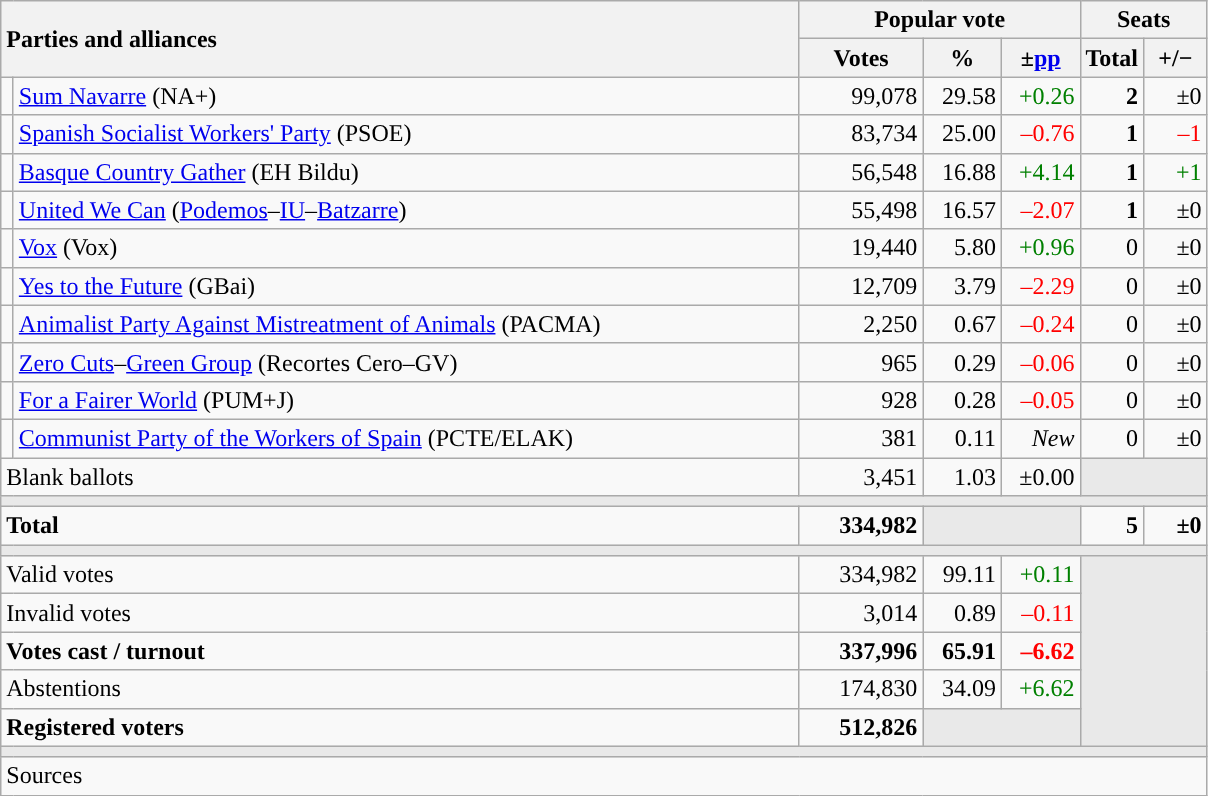<table class="wikitable" style="text-align:right;">
<tr>
<th style="text-align:left;" rowspan="2" colspan="2" width="525">Parties and alliances</th>
<th colspan="3">Popular vote</th>
<th colspan="2">Seats</th>
</tr>
<tr>
<th width="75">Votes</th>
<th width="45">%</th>
<th width="45">±<a href='#'>pp</a></th>
<th width="35">Total</th>
<th width="35">+/−</th>
</tr>
<tr>
<td width="1" style="color:inherit;background:"></td>
<td align="left"><a href='#'>Sum Navarre</a> (NA+)</td>
<td>99,078</td>
<td>29.58</td>
<td style="color:green;">+0.26</td>
<td><strong>2</strong></td>
<td>±0</td>
</tr>
<tr>
<td style="color:inherit;background:"></td>
<td align="left"><a href='#'>Spanish Socialist Workers' Party</a> (PSOE)</td>
<td>83,734</td>
<td>25.00</td>
<td style="color:red;">–0.76</td>
<td><strong>1</strong></td>
<td style="color:red;">–1</td>
</tr>
<tr>
<td style="color:inherit;background:"></td>
<td align="left"><a href='#'>Basque Country Gather</a> (EH Bildu)</td>
<td>56,548</td>
<td>16.88</td>
<td style="color:green;">+4.14</td>
<td><strong>1</strong></td>
<td style="color:green;">+1</td>
</tr>
<tr>
<td style="color:inherit;background:"></td>
<td align="left"><a href='#'>United We Can</a> (<a href='#'>Podemos</a>–<a href='#'>IU</a>–<a href='#'>Batzarre</a>)</td>
<td>55,498</td>
<td>16.57</td>
<td style="color:red;">–2.07</td>
<td><strong>1</strong></td>
<td>±0</td>
</tr>
<tr>
<td style="color:inherit;background:"></td>
<td align="left"><a href='#'>Vox</a> (Vox)</td>
<td>19,440</td>
<td>5.80</td>
<td style="color:green;">+0.96</td>
<td>0</td>
<td>±0</td>
</tr>
<tr>
<td style="color:inherit;background:"></td>
<td align="left"><a href='#'>Yes to the Future</a> (GBai)</td>
<td>12,709</td>
<td>3.79</td>
<td style="color:red;">–2.29</td>
<td>0</td>
<td>±0</td>
</tr>
<tr>
<td style="color:inherit;background:"></td>
<td align="left"><a href='#'>Animalist Party Against Mistreatment of Animals</a> (PACMA)</td>
<td>2,250</td>
<td>0.67</td>
<td style="color:red;">–0.24</td>
<td>0</td>
<td>±0</td>
</tr>
<tr>
<td style="color:inherit;background:"></td>
<td align="left"><a href='#'>Zero Cuts</a>–<a href='#'>Green Group</a> (Recortes Cero–GV)</td>
<td>965</td>
<td>0.29</td>
<td style="color:red;">–0.06</td>
<td>0</td>
<td>±0</td>
</tr>
<tr>
<td style="color:inherit;background:"></td>
<td align="left"><a href='#'>For a Fairer World</a> (PUM+J)</td>
<td>928</td>
<td>0.28</td>
<td style="color:red;">–0.05</td>
<td>0</td>
<td>±0</td>
</tr>
<tr>
<td style="color:inherit;background:"></td>
<td align="left"><a href='#'>Communist Party of the Workers of Spain</a> (PCTE/ELAK)</td>
<td>381</td>
<td>0.11</td>
<td><em>New</em></td>
<td>0</td>
<td>±0</td>
</tr>
<tr>
<td align="left" colspan="2">Blank ballots</td>
<td>3,451</td>
<td>1.03</td>
<td>±0.00</td>
<td bgcolor="#E9E9E9" colspan="2"></td>
</tr>
<tr>
<td colspan="7" bgcolor="#E9E9E9"></td>
</tr>
<tr style="font-weight:bold;">
<td align="left" colspan="2">Total</td>
<td>334,982</td>
<td bgcolor="#E9E9E9" colspan="2"></td>
<td>5</td>
<td>±0</td>
</tr>
<tr>
<td colspan="7" bgcolor="#E9E9E9"></td>
</tr>
<tr>
<td align="left" colspan="2">Valid votes</td>
<td>334,982</td>
<td>99.11</td>
<td style="color:green;">+0.11</td>
<td bgcolor="#E9E9E9" colspan="2" rowspan="5"></td>
</tr>
<tr>
<td align="left" colspan="2">Invalid votes</td>
<td>3,014</td>
<td>0.89</td>
<td style="color:red;">–0.11</td>
</tr>
<tr style="font-weight:bold;">
<td align="left" colspan="2">Votes cast / turnout</td>
<td>337,996</td>
<td>65.91</td>
<td style="color:red;">–6.62</td>
</tr>
<tr>
<td align="left" colspan="2">Abstentions</td>
<td>174,830</td>
<td>34.09</td>
<td style="color:green;">+6.62</td>
</tr>
<tr style="font-weight:bold;">
<td align="left" colspan="2">Registered voters</td>
<td>512,826</td>
<td bgcolor="#E9E9E9" colspan="2"></td>
</tr>
<tr>
<td colspan="7" bgcolor="#E9E9E9"></td>
</tr>
<tr>
<td align="left" colspan="7">Sources</td>
</tr>
</table>
